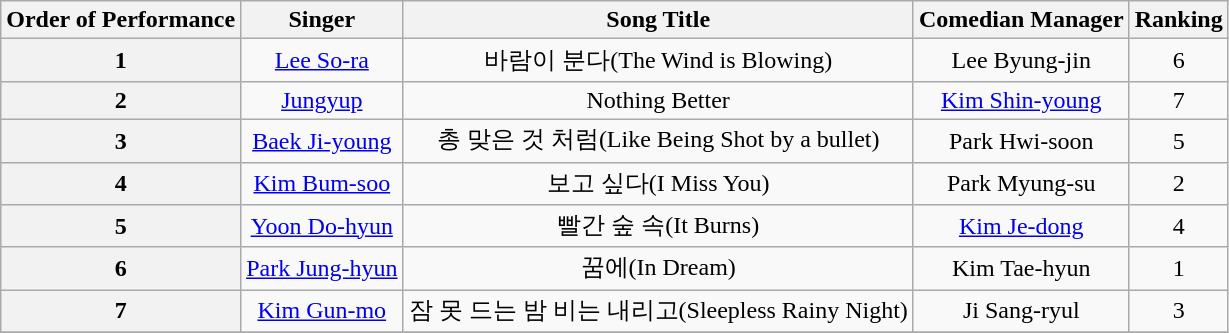<table class="wikitable">
<tr>
<th>Order of Performance</th>
<th>Singer</th>
<th>Song Title</th>
<th>Comedian Manager</th>
<th>Ranking</th>
</tr>
<tr align="center">
<th>1</th>
<td><a href='#'>Lee So-ra</a></td>
<td>바람이 분다(The Wind is Blowing)</td>
<td>Lee Byung-jin</td>
<td>6</td>
</tr>
<tr align="center">
<th>2</th>
<td><a href='#'>Jungyup</a></td>
<td>Nothing Better</td>
<td><a href='#'>Kim Shin-young</a></td>
<td>7</td>
</tr>
<tr align="center">
<th>3</th>
<td><a href='#'>Baek Ji-young</a></td>
<td>총 맞은 것 처럼(Like Being Shot by a bullet)</td>
<td>Park Hwi-soon</td>
<td>5</td>
</tr>
<tr align="center">
<th>4</th>
<td><a href='#'>Kim Bum-soo</a></td>
<td>보고 싶다(I Miss You)</td>
<td>Park Myung-su</td>
<td>2</td>
</tr>
<tr align="center">
<th>5</th>
<td><a href='#'>Yoon Do-hyun</a></td>
<td>빨간 숲 속(It Burns)</td>
<td><a href='#'>Kim Je-dong</a></td>
<td>4</td>
</tr>
<tr align="center">
<th>6</th>
<td><a href='#'>Park Jung-hyun</a></td>
<td>꿈에(In Dream)</td>
<td>Kim Tae-hyun</td>
<td>1</td>
</tr>
<tr align="center">
<th>7</th>
<td><a href='#'>Kim Gun-mo</a></td>
<td>잠 못 드는 밤 비는 내리고(Sleepless Rainy Night)</td>
<td>Ji Sang-ryul</td>
<td>3</td>
</tr>
<tr>
</tr>
</table>
